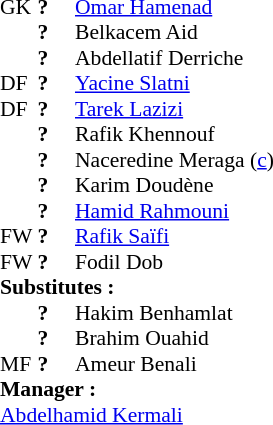<table style="font-size: 90%" cellspacing="0" cellpadding="0">
<tr>
<td colspan="4"></td>
</tr>
<tr>
<th width="25"></th>
<th width="25"></th>
<th width="200"></th>
<th></th>
</tr>
<tr>
<td>GK</td>
<td><strong>?</strong></td>
<td> <a href='#'>Omar Hamenad</a></td>
<td></td>
</tr>
<tr>
<td></td>
<td><strong>?</strong></td>
<td> Belkacem Aid</td>
<td></td>
<td></td>
</tr>
<tr>
<td></td>
<td><strong>?</strong></td>
<td> Abdellatif Derriche</td>
<td></td>
<td></td>
</tr>
<tr>
<td>DF</td>
<td><strong>?</strong></td>
<td> <a href='#'>Yacine Slatni</a></td>
</tr>
<tr>
<td>DF</td>
<td><strong>?</strong></td>
<td> <a href='#'>Tarek Lazizi</a></td>
</tr>
<tr>
<td></td>
<td><strong>?</strong></td>
<td> Rafik Khennouf</td>
</tr>
<tr>
<td></td>
<td><strong>?</strong></td>
<td> Naceredine Meraga (<a href='#'>c</a>)</td>
</tr>
<tr>
<td></td>
<td><strong>?</strong></td>
<td> Karim Doudène</td>
<td></td>
<td></td>
</tr>
<tr>
<td></td>
<td><strong>?</strong></td>
<td> <a href='#'>Hamid Rahmouni</a></td>
</tr>
<tr>
<td>FW</td>
<td><strong>?</strong></td>
<td> <a href='#'>Rafik Saïfi</a></td>
</tr>
<tr>
<td>FW</td>
<td><strong>?</strong></td>
<td> Fodil Dob</td>
<td></td>
</tr>
<tr>
<td colspan=3><strong>Substitutes :</strong></td>
</tr>
<tr>
<td></td>
<td><strong>?</strong></td>
<td> Hakim Benhamlat</td>
<td></td>
<td></td>
</tr>
<tr>
<td></td>
<td><strong>?</strong></td>
<td> Brahim Ouahid</td>
<td></td>
<td></td>
</tr>
<tr>
<td>MF</td>
<td><strong>?</strong></td>
<td> Ameur Benali</td>
<td></td>
<td></td>
</tr>
<tr>
<td colspan=3><strong>Manager :</strong></td>
</tr>
<tr>
<td colspan=4> <a href='#'>Abdelhamid Kermali</a></td>
</tr>
</table>
